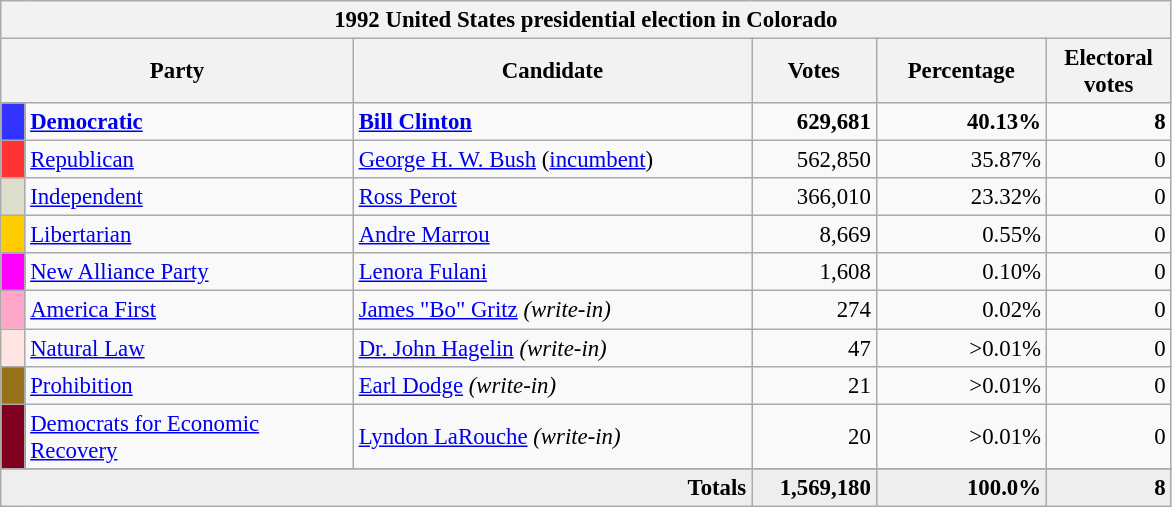<table class="wikitable" style="font-size: 95%;">
<tr>
<th colspan="6">1992 United States presidential election in Colorado</th>
</tr>
<tr>
<th colspan="2" style="width: 15em">Party</th>
<th style="width: 17em">Candidate</th>
<th style="width: 5em">Votes</th>
<th style="width: 7em">Percentage</th>
<th style="width: 5em">Electoral votes</th>
</tr>
<tr>
<th style="background-color:#3333FF; width: 3px"></th>
<td style="width: 130px"><strong><a href='#'>Democratic</a></strong></td>
<td><strong><a href='#'>Bill Clinton</a></strong></td>
<td align="right"><strong>629,681</strong></td>
<td align="right"><strong>40.13%</strong></td>
<td align="right"><strong>8</strong></td>
</tr>
<tr>
<th style="background-color:#FF3333; width: 3px"></th>
<td style="width: 130px"><a href='#'>Republican</a></td>
<td><a href='#'>George H. W. Bush</a> (<a href='#'>incumbent</a>)</td>
<td align="right">562,850</td>
<td align="right">35.87%</td>
<td align="right">0</td>
</tr>
<tr>
<th style="background-color:#DDDDCC; width: 3px"></th>
<td style="width: 130px"><a href='#'>Independent</a></td>
<td><a href='#'>Ross Perot</a></td>
<td align="right">366,010</td>
<td align="right">23.32%</td>
<td align="right">0</td>
</tr>
<tr>
<th style="background-color:#FFCC00; width: 3px"></th>
<td style="width: 130px"><a href='#'>Libertarian</a></td>
<td><a href='#'>Andre Marrou</a></td>
<td align="right">8,669</td>
<td align="right">0.55%</td>
<td align="right">0</td>
</tr>
<tr>
<th style="background-color:#FF00FF; width: 3px"></th>
<td style="width: 130px"><a href='#'>New Alliance Party</a></td>
<td><a href='#'>Lenora Fulani</a></td>
<td align="right">1,608</td>
<td align="right">0.10%</td>
<td align="right">0</td>
</tr>
<tr>
<th style="background-color:#FFA6C9; width: 3px"></th>
<td style="width: 130px"><a href='#'>America First</a></td>
<td><a href='#'>James "Bo" Gritz</a> <em>(write-in)</em></td>
<td align="right">274</td>
<td align="right">0.02%</td>
<td align="right">0</td>
</tr>
<tr>
<th style="background-color:#ffe4e1; width: 3px"></th>
<td style="width: 130px"><a href='#'>Natural Law</a></td>
<td><a href='#'>Dr. John Hagelin</a> <em>(write-in)</em></td>
<td align="right">47</td>
<td align="right">>0.01%</td>
<td align="right">0</td>
</tr>
<tr>
<th style="background:#967117; width:3px;"></th>
<td style="width: 130px"><a href='#'>Prohibition</a></td>
<td><a href='#'>Earl Dodge</a> <em>(write-in)</em></td>
<td style="text-align:right;">21</td>
<td style="text-align:right;">>0.01%</td>
<td style="text-align:right;">0</td>
</tr>
<tr>
<th style="background: #800020; width:3px;"></th>
<td style="width: 130px"><a href='#'>Democrats for Economic Recovery</a></td>
<td><a href='#'>Lyndon LaRouche</a> <em>(write-in)</em></td>
<td style="text-align:right;">20</td>
<td style="text-align:right;">>0.01%</td>
<td style="text-align:right;">0</td>
</tr>
<tr>
</tr>
<tr bgcolor="#EEEEEE">
<td colspan="3" align="right"><strong>Totals</strong></td>
<td align="right"><strong>1,569,180</strong></td>
<td align="right"><strong>100.0%</strong></td>
<td align="right"><strong>8</strong></td>
</tr>
</table>
